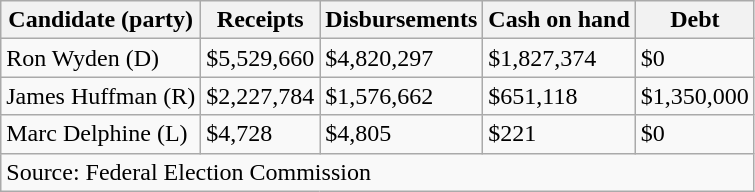<table class="wikitable sortable">
<tr>
<th>Candidate (party)</th>
<th>Receipts</th>
<th>Disbursements</th>
<th>Cash on hand</th>
<th>Debt</th>
</tr>
<tr>
<td>Ron Wyden (D)</td>
<td>$5,529,660</td>
<td>$4,820,297</td>
<td>$1,827,374</td>
<td>$0</td>
</tr>
<tr>
<td>James Huffman (R)</td>
<td>$2,227,784</td>
<td>$1,576,662</td>
<td>$651,118</td>
<td>$1,350,000</td>
</tr>
<tr>
<td>Marc Delphine (L)</td>
<td>$4,728</td>
<td>$4,805</td>
<td>$221</td>
<td>$0</td>
</tr>
<tr>
<td colspan=5>Source: Federal Election Commission</td>
</tr>
</table>
